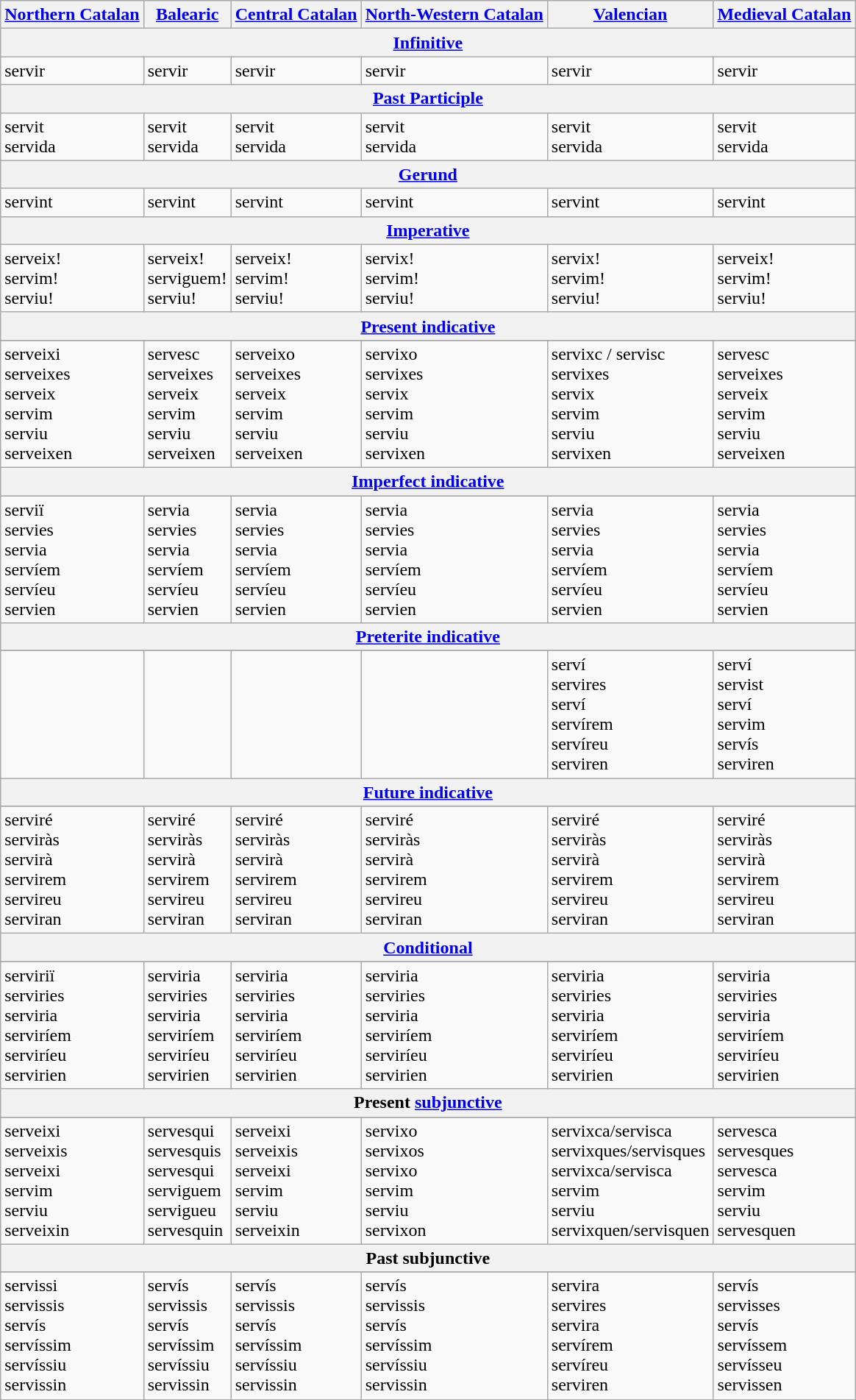<table class="wikitable">
<tr>
<th style="text-align: center;"><a href='#'>Northern Catalan</a></th>
<th><a href='#'>Balearic</a></th>
<th><a href='#'>Central Catalan</a></th>
<th><a href='#'>North-Western Catalan</a></th>
<th><a href='#'>Valencian</a></th>
<th><a href='#'>Medieval Catalan</a></th>
</tr>
<tr>
<th colspan="6" style="text-align: center;"><a href='#'>Infinitive</a></th>
</tr>
<tr>
<td>servir </td>
<td>servir </td>
<td>servir </td>
<td>servir </td>
<td>servir </td>
<td>servir </td>
</tr>
<tr>
<th colspan="6" style="text-align: center;"><a href='#'>Past Participle</a></th>
</tr>
<tr>
<td>servit <br>servida </td>
<td>servit <br>servida </td>
<td>servit <br>servida </td>
<td>servit <br>servida </td>
<td>servit <br>servida </td>
<td>servit <br>servida </td>
</tr>
<tr>
<th colspan="6" style="text-align: center;"><a href='#'>Gerund</a></th>
</tr>
<tr>
<td>servint </td>
<td>servint </td>
<td>servint </td>
<td>servint </td>
<td>servint </td>
<td>servint </td>
</tr>
<tr>
<th colspan="6" style="text-align: center;"><a href='#'>Imperative</a></th>
</tr>
<tr>
<td>serveix! <br>servim! <br>serviu! </td>
<td>serveix! <br>serviguem! <br>serviu! </td>
<td>serveix! <br>servim! <br>serviu! </td>
<td>servix! <br>servim! <br>serviu! </td>
<td>servix! <br>servim! <br>serviu! </td>
<td>serveix! <br>servim! <br>serviu! </td>
</tr>
<tr>
<th colspan="6" style="text-align: center;"><a href='#'>Present indicative</a></th>
</tr>
<tr>
</tr>
<tr>
<td>serveixi <br>serveixes <br>serveix <br>servim <br>serviu <br>serveixen </td>
<td>servesc <br>serveixes <br>serveix  <br>servim  <br>serviu  <br>serveixen  </td>
<td>serveixo <br>serveixes <br>serveix <br>servim <br>serviu <br>serveixen </td>
<td>servixo <br>servixes <br>servix <br>servim <br>serviu <br>servixen </td>
<td>servixc  / servisc <br>servixes <br>servix <br>servim <br>serviu <br>servixen </td>
<td>servesc <br>serveixes <br>serveix <br>servim <br>serviu <br>serveixen </td>
</tr>
<tr>
<th colspan="6" style="text-align: center;"><a href='#'>Imperfect indicative</a></th>
</tr>
<tr>
</tr>
<tr>
<td>serviï <br>servies <br>servia <br>servíem <br>servíeu <br>servien </td>
<td>servia <br>servies <br>servia <br>servíem <br>servíeu <br>servien </td>
<td>servia <br>servies <br>servia <br>servíem <br>servíeu <br>servien </td>
<td>servia <br>servies <br>servia <br>servíem <br>servíeu <br>servien </td>
<td>servia <br>servies <br>servia <br>servíem <br>servíeu <br>servien </td>
<td>servia <br>servies <br>servia <br>servíem <br>servíeu <br>servien </td>
</tr>
<tr>
<th colspan="6" style="text-align: center;"><a href='#'>Preterite indicative</a></th>
</tr>
<tr>
</tr>
<tr>
<td></td>
<td></td>
<td></td>
<td></td>
<td>serví<br>servires<br>serví<br>servírem<br>servíreu<br>serviren</td>
<td>serví<br>servist<br>serví<br>servim<br>servís<br>serviren</td>
</tr>
<tr>
<th colspan="6" style="text-align: center;"><a href='#'>Future indicative</a></th>
</tr>
<tr>
</tr>
<tr>
<td>serviré<br>serviràs<br>servirà<br>servirem<br>servireu<br>serviran</td>
<td>serviré<br>serviràs<br>servirà<br>servirem<br>servireu<br>serviran</td>
<td>serviré<br>serviràs<br>servirà<br>servirem<br>servireu<br>serviran</td>
<td>serviré<br>serviràs<br>servirà<br>servirem<br>servireu<br>serviran</td>
<td>serviré<br>serviràs<br>servirà<br>servirem<br>servireu<br>serviran</td>
<td>serviré<br>serviràs<br>servirà<br>servirem<br>servireu<br>serviran</td>
</tr>
<tr>
<th colspan="6" style="text-align: center;"><a href='#'>Conditional</a></th>
</tr>
<tr>
</tr>
<tr>
<td>serviriï<br>serviries<br>serviria<br>serviríem<br>serviríeu<br>servirien</td>
<td>serviria<br>serviries<br>serviria<br>serviríem<br>serviríeu<br>servirien</td>
<td>serviria<br>serviries<br>serviria<br>serviríem<br>serviríeu<br>servirien</td>
<td>serviria<br>serviries<br>serviria<br>serviríem<br>serviríeu<br>servirien</td>
<td>serviria<br>serviries<br>serviria<br>serviríem<br>serviríeu<br>servirien</td>
<td>serviria<br>serviries<br>serviria<br>serviríem<br>serviríeu<br>servirien</td>
</tr>
<tr>
<th colspan="6" style="text-align: center;">Present <a href='#'>subjunctive</a></th>
</tr>
<tr>
</tr>
<tr>
<td>serveixi<br>serveixis<br>serveixi<br>servim<br>serviu<br>serveixin</td>
<td>servesqui<br>servesquis<br>servesqui<br>serviguem<br>servigueu<br>servesquin</td>
<td>serveixi<br>serveixis<br>serveixi<br>servim<br>serviu<br>serveixin</td>
<td>servixo<br>servixos<br>servixo<br>servim<br>serviu<br>servixon</td>
<td>servixca/servisca<br>servixques/servisques<br>servixca/servisca<br>servim<br>serviu<br>servixquen/servisquen</td>
<td>servesca<br>servesques<br>servesca<br>servim<br>serviu<br>servesquen</td>
</tr>
<tr>
<th colspan="6" style="text-align: center;">Past subjunctive</th>
</tr>
<tr>
</tr>
<tr>
<td>servissi<br>servissis<br>servís<br>servíssim<br>servíssiu<br>servissin</td>
<td>servís<br>servissis<br>servís<br>servíssim<br>servíssiu<br>servissin</td>
<td>servís<br>servissis<br>servís<br>servíssim<br>servíssiu<br>servissin</td>
<td>servís<br>servissis<br>servís<br>servíssim<br>servíssiu<br>servissin</td>
<td>servira<br>servires<br>servira<br>servírem<br>servíreu<br>serviren</td>
<td>servís<br>servisses<br>servís<br>servíssem<br>servísseu<br>servissen</td>
</tr>
<tr>
</tr>
</table>
